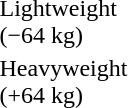<table>
<tr>
<td rowspan=2>Lightweight<br>(−64 kg)</td>
<td rowspan=2></td>
<td rowspan=2></td>
<td></td>
</tr>
<tr>
<td></td>
</tr>
<tr>
<td rowspan=2>Heavyweight<br>(+64 kg)</td>
<td rowspan=2></td>
<td rowspan=2></td>
<td></td>
</tr>
<tr>
<td></td>
</tr>
</table>
